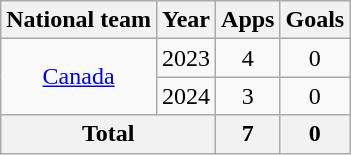<table class="wikitable" style="text-align:center">
<tr>
<th>National team</th>
<th>Year</th>
<th>Apps</th>
<th>Goals</th>
</tr>
<tr>
<td rowspan="2"><a href='#'>Canada</a></td>
<td>2023</td>
<td>4</td>
<td>0</td>
</tr>
<tr>
<td>2024</td>
<td>3</td>
<td>0</td>
</tr>
<tr>
<th colspan="2">Total</th>
<th>7</th>
<th>0</th>
</tr>
</table>
